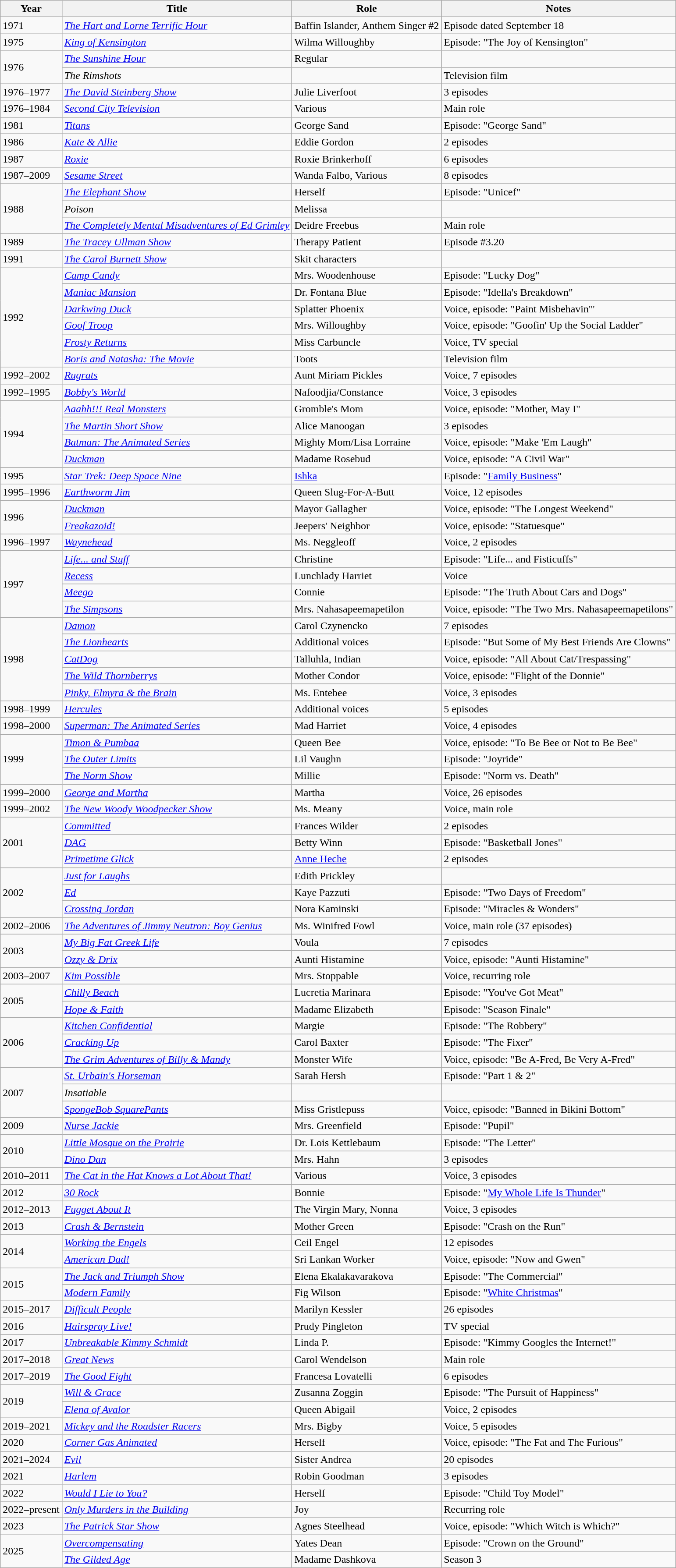<table class="wikitable sortable">
<tr>
<th>Year</th>
<th>Title</th>
<th>Role</th>
<th class="unsortable">Notes</th>
</tr>
<tr>
<td>1971</td>
<td data-sort-value="Hart and Lorne Terrific Hour, The"><em><a href='#'>The Hart and Lorne Terrific Hour</a></em></td>
<td>Baffin Islander, Anthem Singer #2</td>
<td>Episode dated September 18</td>
</tr>
<tr>
<td>1975</td>
<td><em><a href='#'>King of Kensington</a></em></td>
<td>Wilma Willoughby</td>
<td>Episode: "The Joy of Kensington"</td>
</tr>
<tr>
<td rowspan=2>1976</td>
<td data-sort-value="Sunshine Hour, The"><em><a href='#'>The Sunshine Hour</a></em></td>
<td>Regular</td>
<td></td>
</tr>
<tr>
<td data-sort-value="Rimshots, The"><em>The Rimshots</em></td>
<td></td>
<td>Television film</td>
</tr>
<tr>
<td>1976–1977</td>
<td><em><a href='#'>The David Steinberg Show</a></em></td>
<td>Julie Liverfoot</td>
<td>3 episodes</td>
</tr>
<tr>
<td>1976–1984</td>
<td><em><a href='#'>Second City Television</a></em></td>
<td>Various</td>
<td>Main role</td>
</tr>
<tr>
<td>1981</td>
<td><em><a href='#'>Titans</a></em></td>
<td>George Sand</td>
<td>Episode: "George Sand"</td>
</tr>
<tr>
<td>1986</td>
<td><em><a href='#'>Kate & Allie</a></em></td>
<td>Eddie Gordon</td>
<td>2 episodes</td>
</tr>
<tr>
<td>1987</td>
<td><em><a href='#'>Roxie</a></em></td>
<td>Roxie Brinkerhoff</td>
<td>6 episodes</td>
</tr>
<tr>
<td>1987–2009</td>
<td><em><a href='#'>Sesame Street</a></em></td>
<td>Wanda Falbo, Various</td>
<td>8 episodes</td>
</tr>
<tr>
<td rowspan=3>1988</td>
<td data-sort-value="Elephant Show, The"><em><a href='#'>The Elephant Show</a></em></td>
<td>Herself</td>
<td>Episode: "Unicef"</td>
</tr>
<tr>
<td><em>Poison</em></td>
<td>Melissa</td>
<td></td>
</tr>
<tr>
<td data-sort-value="Completely Mental Misadventures of Ed Grimley, The"><em><a href='#'>The Completely Mental Misadventures of Ed Grimley</a></em></td>
<td>Deidre Freebus</td>
<td>Main role</td>
</tr>
<tr>
<td>1989</td>
<td data-sort-value="Tracey Ullman Show, The"><em><a href='#'>The Tracey Ullman Show</a></em></td>
<td>Therapy Patient</td>
<td>Episode #3.20</td>
</tr>
<tr>
<td>1991</td>
<td data-sort-value="Carol Burnett Show, The"><em><a href='#'>The Carol Burnett Show</a></em></td>
<td>Skit characters</td>
<td></td>
</tr>
<tr>
<td rowspan=6>1992</td>
<td><em><a href='#'>Camp Candy</a></em></td>
<td>Mrs. Woodenhouse</td>
<td>Episode: "Lucky Dog"</td>
</tr>
<tr>
<td><em><a href='#'>Maniac Mansion</a></em></td>
<td>Dr. Fontana Blue</td>
<td>Episode: "Idella's Breakdown"</td>
</tr>
<tr>
<td><em><a href='#'>Darkwing Duck</a></em></td>
<td>Splatter Phoenix</td>
<td>Voice, episode: "Paint Misbehavin'"</td>
</tr>
<tr>
<td><em><a href='#'>Goof Troop</a></em></td>
<td>Mrs. Willoughby</td>
<td>Voice, episode: "Goofin' Up the Social Ladder"</td>
</tr>
<tr>
<td><em><a href='#'>Frosty Returns</a></em></td>
<td>Miss Carbuncle</td>
<td>Voice, TV special</td>
</tr>
<tr>
<td><em><a href='#'>Boris and Natasha: The Movie</a></em></td>
<td>Toots</td>
<td>Television film</td>
</tr>
<tr>
<td>1992–2002</td>
<td><em><a href='#'>Rugrats</a></em></td>
<td>Aunt Miriam Pickles</td>
<td>Voice, 7 episodes</td>
</tr>
<tr>
<td>1992–1995</td>
<td><em><a href='#'>Bobby's World</a></em></td>
<td>Nafoodjia/Constance</td>
<td>Voice, 3 episodes</td>
</tr>
<tr>
<td rowspan=4>1994</td>
<td><em><a href='#'>Aaahh!!! Real Monsters</a></em></td>
<td>Gromble's Mom</td>
<td>Voice, episode: "Mother, May I"</td>
</tr>
<tr>
<td data-sort-value="Martin Short Show, The"><em><a href='#'>The Martin Short Show</a></em></td>
<td>Alice Manoogan</td>
<td>3 episodes</td>
</tr>
<tr>
<td><em><a href='#'>Batman: The Animated Series</a></em></td>
<td>Mighty Mom/Lisa Lorraine</td>
<td>Voice, episode: "Make 'Em Laugh"</td>
</tr>
<tr>
<td><em><a href='#'>Duckman</a></em></td>
<td>Madame Rosebud</td>
<td>Voice, episode: "A Civil War"</td>
</tr>
<tr>
<td>1995</td>
<td><em><a href='#'>Star Trek: Deep Space Nine</a></em></td>
<td><a href='#'>Ishka</a></td>
<td>Episode: "<a href='#'>Family Business</a>"</td>
</tr>
<tr>
<td>1995–1996</td>
<td><em><a href='#'>Earthworm Jim</a></em></td>
<td>Queen Slug-For-A-Butt</td>
<td>Voice, 12 episodes</td>
</tr>
<tr>
<td rowspan="2">1996</td>
<td><em><a href='#'>Duckman</a></em></td>
<td>Mayor Gallagher</td>
<td>Voice, episode: "The Longest Weekend"</td>
</tr>
<tr>
<td><em><a href='#'>Freakazoid!</a></em></td>
<td>Jeepers' Neighbor</td>
<td>Voice, episode: "Statuesque"</td>
</tr>
<tr>
<td>1996–1997</td>
<td><em><a href='#'>Waynehead</a></em></td>
<td>Ms. Neggleoff</td>
<td>Voice, 2 episodes</td>
</tr>
<tr>
<td rowspan=4>1997</td>
<td><em><a href='#'>Life... and Stuff</a></em></td>
<td>Christine</td>
<td>Episode: "Life... and Fisticuffs"</td>
</tr>
<tr>
<td><em><a href='#'>Recess</a></em></td>
<td>Lunchlady Harriet</td>
<td>Voice</td>
</tr>
<tr>
<td><em><a href='#'>Meego</a></em></td>
<td>Connie</td>
<td>Episode: "The Truth About Cars and Dogs"</td>
</tr>
<tr>
<td data-sort-value="Simpsons, The"><em><a href='#'>The Simpsons</a></em></td>
<td>Mrs. Nahasapeemapetilon</td>
<td>Voice, episode: "The Two Mrs. Nahasapeemapetilons"</td>
</tr>
<tr>
<td rowspan=5>1998</td>
<td><em><a href='#'>Damon</a></em></td>
<td>Carol Czynencko</td>
<td>7 episodes</td>
</tr>
<tr>
<td data-sort-value="Lionhearts, The"><em><a href='#'>The Lionhearts</a></em></td>
<td>Additional voices</td>
<td>Episode: "But Some of My Best Friends Are Clowns"</td>
</tr>
<tr>
<td><em><a href='#'>CatDog</a></em></td>
<td>Talluhla, Indian</td>
<td>Voice, episode: "All About Cat/Trespassing"</td>
</tr>
<tr>
<td data-sort-value="Wild Thornberrys, The"><em><a href='#'>The Wild Thornberrys</a></em></td>
<td>Mother Condor</td>
<td>Voice, episode: "Flight of the Donnie"</td>
</tr>
<tr>
<td><em><a href='#'>Pinky, Elmyra & the Brain</a></em></td>
<td>Ms. Entebee</td>
<td>Voice, 3 episodes</td>
</tr>
<tr>
<td>1998–1999</td>
<td><em><a href='#'>Hercules</a></em></td>
<td>Additional voices</td>
<td>5 episodes</td>
</tr>
<tr>
<td>1998–2000</td>
<td><em><a href='#'>Superman: The Animated Series</a></em></td>
<td>Mad Harriet</td>
<td>Voice, 4 episodes</td>
</tr>
<tr>
<td rowspan=3>1999</td>
<td><em><a href='#'>Timon & Pumbaa</a></em></td>
<td>Queen Bee</td>
<td>Voice, episode: "To Be Bee or Not to Be Bee"</td>
</tr>
<tr>
<td data-sort-value="Outer Limits, The"><em><a href='#'>The Outer Limits</a></em></td>
<td>Lil Vaughn</td>
<td>Episode: "Joyride"</td>
</tr>
<tr>
<td data-sort-value="Norm Show, The"><em><a href='#'>The Norm Show</a></em></td>
<td>Millie</td>
<td>Episode: "Norm vs. Death"</td>
</tr>
<tr>
<td>1999–2000</td>
<td><em><a href='#'>George and Martha</a></em></td>
<td>Martha</td>
<td>Voice, 26 episodes</td>
</tr>
<tr>
<td>1999–2002</td>
<td data-sort-value="New Woody Woodpecker Show, The"><em><a href='#'>The New Woody Woodpecker Show</a></em></td>
<td>Ms. Meany</td>
<td>Voice, main role</td>
</tr>
<tr>
<td rowspan=3>2001</td>
<td><em><a href='#'>Committed</a></em></td>
<td>Frances Wilder</td>
<td>2 episodes</td>
</tr>
<tr>
<td><em><a href='#'>DAG</a></em></td>
<td>Betty Winn</td>
<td>Episode: "Basketball Jones"</td>
</tr>
<tr>
<td><em><a href='#'>Primetime Glick</a></em></td>
<td><a href='#'>Anne Heche</a></td>
<td>2 episodes</td>
</tr>
<tr>
<td rowspan=3>2002</td>
<td><em><a href='#'>Just for Laughs</a></em></td>
<td>Edith Prickley</td>
<td></td>
</tr>
<tr>
<td><em><a href='#'>Ed</a></em></td>
<td>Kaye Pazzuti</td>
<td>Episode: "Two Days of Freedom"</td>
</tr>
<tr>
<td><em><a href='#'>Crossing Jordan</a></em></td>
<td>Nora Kaminski</td>
<td>Episode: "Miracles & Wonders"</td>
</tr>
<tr>
<td>2002–2006</td>
<td data-sort-value="Adventures of Jimmy Neutron: Boy Genius, The"><em><a href='#'>The Adventures of Jimmy Neutron: Boy Genius</a></em></td>
<td>Ms. Winifred Fowl</td>
<td>Voice, main role (37 episodes)</td>
</tr>
<tr>
<td rowspan=2>2003</td>
<td><em><a href='#'>My Big Fat Greek Life</a></em></td>
<td>Voula</td>
<td>7 episodes</td>
</tr>
<tr>
<td><em><a href='#'>Ozzy & Drix</a></em></td>
<td>Aunti Histamine</td>
<td>Voice, episode: "Aunti Histamine"</td>
</tr>
<tr>
<td>2003–2007</td>
<td><em><a href='#'>Kim Possible</a></em></td>
<td>Mrs. Stoppable</td>
<td>Voice, recurring role</td>
</tr>
<tr>
<td rowspan=2>2005</td>
<td><em><a href='#'>Chilly Beach</a></em></td>
<td>Lucretia Marinara</td>
<td>Episode: "You've Got Meat"</td>
</tr>
<tr>
<td><em><a href='#'>Hope & Faith</a></em></td>
<td>Madame Elizabeth</td>
<td>Episode: "Season Finale"</td>
</tr>
<tr>
<td rowspan=3>2006</td>
<td><em><a href='#'>Kitchen Confidential</a></em></td>
<td>Margie</td>
<td>Episode: "The Robbery"</td>
</tr>
<tr>
<td><em><a href='#'>Cracking Up</a></em></td>
<td>Carol Baxter</td>
<td>Episode: "The Fixer"</td>
</tr>
<tr>
<td data-sort-value="Grim Adventures of Billy & Mandy, The"><em><a href='#'>The Grim Adventures of Billy & Mandy</a></em></td>
<td>Monster Wife</td>
<td>Voice, episode: "Be A-Fred, Be Very A-Fred"</td>
</tr>
<tr>
<td rowspan=3>2007</td>
<td><em><a href='#'>St. Urbain's Horseman</a></em></td>
<td>Sarah Hersh</td>
<td>Episode: "Part 1 & 2"</td>
</tr>
<tr>
<td><em>Insatiable</em></td>
<td></td>
<td></td>
</tr>
<tr>
<td><em><a href='#'>SpongeBob SquarePants</a></em></td>
<td>Miss Gristlepuss</td>
<td>Voice, episode: "Banned in Bikini Bottom"</td>
</tr>
<tr>
<td>2009</td>
<td><em><a href='#'>Nurse Jackie</a></em></td>
<td>Mrs. Greenfield</td>
<td>Episode: "Pupil"</td>
</tr>
<tr>
<td rowspan=2>2010</td>
<td><em><a href='#'>Little Mosque on the Prairie</a></em></td>
<td>Dr. Lois Kettlebaum</td>
<td>Episode: "The Letter"</td>
</tr>
<tr>
<td><em><a href='#'>Dino Dan</a></em></td>
<td>Mrs. Hahn</td>
<td>3 episodes</td>
</tr>
<tr>
<td>2010–2011</td>
<td data-sort-value="Cat in the Hat Knows a Lot About That!, The"><em><a href='#'>The Cat in the Hat Knows a Lot About That!</a></em></td>
<td>Various</td>
<td>Voice, 3 episodes</td>
</tr>
<tr>
<td>2012</td>
<td><em><a href='#'>30 Rock</a></em></td>
<td>Bonnie</td>
<td>Episode: "<a href='#'>My Whole Life Is Thunder</a>"</td>
</tr>
<tr>
<td>2012–2013</td>
<td><em><a href='#'>Fugget About It</a></em></td>
<td>The Virgin Mary, Nonna</td>
<td>Voice, 3 episodes</td>
</tr>
<tr>
<td>2013</td>
<td><em><a href='#'>Crash & Bernstein</a></em></td>
<td>Mother Green</td>
<td>Episode: "Crash on the Run"</td>
</tr>
<tr>
<td rowspan=2>2014</td>
<td><em><a href='#'>Working the Engels</a></em></td>
<td>Ceil Engel</td>
<td>12 episodes</td>
</tr>
<tr>
<td><em><a href='#'>American Dad!</a></em></td>
<td>Sri Lankan Worker</td>
<td>Voice, episode: "Now and Gwen"</td>
</tr>
<tr>
<td rowspan=2>2015</td>
<td data-sort-value="Jack and Triumph Show, The"><em><a href='#'>The Jack and Triumph Show</a></em></td>
<td>Elena Ekalakavarakova</td>
<td>Episode: "The Commercial"</td>
</tr>
<tr>
<td><em><a href='#'>Modern Family</a></em></td>
<td>Fig Wilson</td>
<td>Episode: "<a href='#'>White Christmas</a>"</td>
</tr>
<tr>
<td>2015–2017</td>
<td><em><a href='#'>Difficult People</a></em></td>
<td>Marilyn Kessler</td>
<td>26 episodes</td>
</tr>
<tr>
<td>2016</td>
<td><em><a href='#'>Hairspray Live!</a></em></td>
<td>Prudy Pingleton</td>
<td>TV special</td>
</tr>
<tr>
<td>2017</td>
<td><em><a href='#'>Unbreakable Kimmy Schmidt</a></em></td>
<td>Linda P.</td>
<td>Episode: "Kimmy Googles the Internet!"</td>
</tr>
<tr>
<td>2017–2018</td>
<td><em><a href='#'>Great News</a></em></td>
<td>Carol Wendelson</td>
<td>Main role</td>
</tr>
<tr>
<td>2017–2019</td>
<td data-sort-value="Good Fight, The"><em><a href='#'>The Good Fight</a></em></td>
<td>Francesa Lovatelli</td>
<td>6 episodes</td>
</tr>
<tr>
<td rowspan=2>2019</td>
<td><em><a href='#'>Will & Grace</a></em></td>
<td>Zusanna Zoggin</td>
<td>Episode: "The Pursuit of Happiness"</td>
</tr>
<tr>
<td><em><a href='#'>Elena of Avalor</a></em></td>
<td>Queen Abigail</td>
<td>Voice, 2 episodes</td>
</tr>
<tr>
<td>2019–2021</td>
<td><em><a href='#'>Mickey and the Roadster Racers</a></em></td>
<td>Mrs. Bigby</td>
<td>Voice, 5 episodes</td>
</tr>
<tr>
<td>2020</td>
<td><em><a href='#'>Corner Gas Animated</a></em></td>
<td>Herself</td>
<td>Voice, episode: "The Fat and The Furious"</td>
</tr>
<tr>
<td>2021–2024</td>
<td><em><a href='#'>Evil</a></em></td>
<td>Sister Andrea</td>
<td>20 episodes</td>
</tr>
<tr>
<td>2021</td>
<td><em><a href='#'>Harlem</a></em></td>
<td>Robin Goodman</td>
<td>3 episodes</td>
</tr>
<tr>
<td>2022</td>
<td><em><a href='#'>Would I Lie to You?</a></em></td>
<td>Herself</td>
<td>Episode: "Child Toy Model"</td>
</tr>
<tr>
<td>2022–present</td>
<td><em><a href='#'>Only Murders in the Building</a></em></td>
<td>Joy</td>
<td>Recurring role</td>
</tr>
<tr>
<td>2023</td>
<td data-sort-value="Patrick Star Show, The"><em><a href='#'>The Patrick Star Show</a></em></td>
<td>Agnes Steelhead</td>
<td>Voice, episode: "Which Witch is Which?"</td>
</tr>
<tr>
<td rowspan="2">2025</td>
<td><em><a href='#'>Overcompensating</a></em></td>
<td>Yates Dean</td>
<td>Episode: "Crown on the Ground"</td>
</tr>
<tr>
<td><em><a href='#'>The Gilded Age</a></em></td>
<td>Madame Dashkova</td>
<td>Season 3</td>
</tr>
</table>
